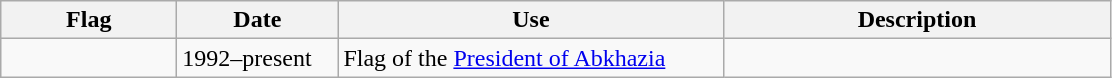<table class="wikitable">
<tr>
<th width="110">Flag</th>
<th width="100">Date</th>
<th width="250">Use</th>
<th width="250">Description</th>
</tr>
<tr>
<td></td>
<td>1992–present</td>
<td>Flag of the <a href='#'>President of Abkhazia</a></td>
<td></td>
</tr>
</table>
